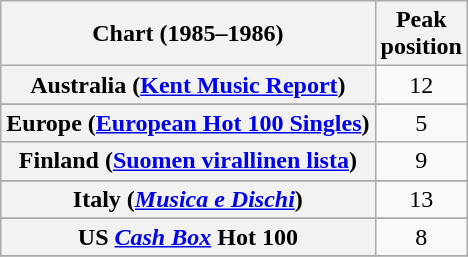<table class="wikitable plainrowheaders sortable">
<tr>
<th>Chart (1985–1986)</th>
<th>Peak<br>position</th>
</tr>
<tr>
<th scope="row">Australia (<a href='#'>Kent Music Report</a>)</th>
<td style="text-align:center;">12</td>
</tr>
<tr>
</tr>
<tr>
</tr>
<tr>
</tr>
<tr>
</tr>
<tr>
<th scope="row">Europe (<a href='#'>European Hot 100 Singles</a>)<br></th>
<td style="text-align:center;">5</td>
</tr>
<tr>
<th scope="row">Finland (<a href='#'>Suomen virallinen lista</a>)</th>
<td style="text-align:center;">9</td>
</tr>
<tr>
</tr>
<tr>
<th scope="row">Italy (<em><a href='#'>Musica e Dischi</a></em>)</th>
<td style="text-align:center;">13</td>
</tr>
<tr>
</tr>
<tr>
</tr>
<tr>
</tr>
<tr>
</tr>
<tr>
</tr>
<tr>
</tr>
<tr>
</tr>
<tr>
</tr>
<tr>
<th scope="row">US <em><a href='#'>Cash Box</a></em> Hot 100</th>
<td style="text-align:center;">8</td>
</tr>
<tr>
</tr>
</table>
